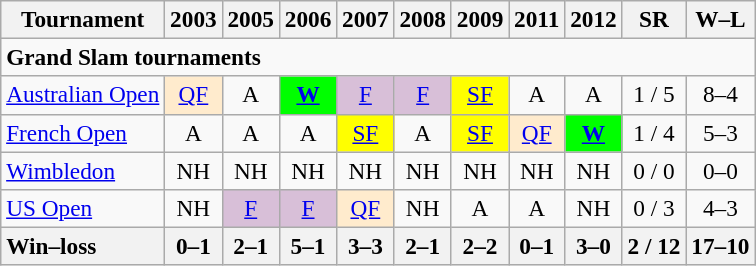<table class=wikitable style=text-align:center;font-size:97%>
<tr>
<th>Tournament</th>
<th>2003</th>
<th>2005</th>
<th>2006</th>
<th>2007</th>
<th>2008</th>
<th>2009</th>
<th>2011</th>
<th>2012</th>
<th>SR</th>
<th>W–L</th>
</tr>
<tr>
<td colspan="19" align="left"><strong>Grand Slam tournaments</strong></td>
</tr>
<tr>
<td align=left><a href='#'>Australian Open</a></td>
<td bgcolor=ffebcd><a href='#'>QF</a></td>
<td>A</td>
<td bgcolor=lime><a href='#'><strong>W</strong></a></td>
<td bgcolor=thistle><a href='#'>F</a></td>
<td bgcolor=thistle><a href='#'>F</a></td>
<td bgcolor=yellow><a href='#'>SF</a></td>
<td>A</td>
<td>A</td>
<td>1 / 5</td>
<td>8–4</td>
</tr>
<tr>
<td align=left><a href='#'>French Open</a></td>
<td>A</td>
<td>A</td>
<td>A</td>
<td bgcolor=yellow><a href='#'>SF</a></td>
<td>A</td>
<td bgcolor=yellow><a href='#'>SF</a></td>
<td bgcolor=ffebcd><a href='#'>QF</a></td>
<td bgcolor=lime><a href='#'><strong>W</strong></a></td>
<td>1 / 4</td>
<td>5–3</td>
</tr>
<tr>
<td align=left><a href='#'>Wimbledon</a></td>
<td>NH</td>
<td>NH</td>
<td>NH</td>
<td>NH</td>
<td>NH</td>
<td>NH</td>
<td>NH</td>
<td>NH</td>
<td>0 / 0</td>
<td>0–0</td>
</tr>
<tr>
<td align=left><a href='#'>US Open</a></td>
<td>NH</td>
<td bgcolor=thistle><a href='#'>F</a></td>
<td bgcolor=thistle><a href='#'>F</a></td>
<td bgcolor=ffebcd><a href='#'>QF</a></td>
<td>NH</td>
<td>A</td>
<td>A</td>
<td>NH</td>
<td>0 / 3</td>
<td>4–3</td>
</tr>
<tr>
<th style=text-align:left>Win–loss</th>
<th>0–1</th>
<th>2–1</th>
<th>5–1</th>
<th>3–3</th>
<th>2–1</th>
<th>2–2</th>
<th>0–1</th>
<th>3–0</th>
<th>2 / 12</th>
<th>17–10</th>
</tr>
</table>
